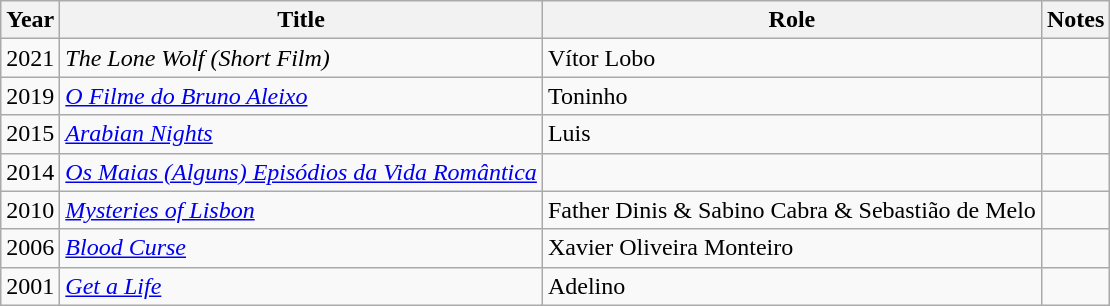<table class="wikitable sortable">
<tr>
<th>Year</th>
<th>Title</th>
<th>Role</th>
<th class="unsortable">Notes</th>
</tr>
<tr>
<td>2021</td>
<td><em>The Lone Wolf (Short Film)</em></td>
<td>Vítor Lobo</td>
</tr>
<tr>
<td>2019</td>
<td><em><a href='#'>O Filme do Bruno Aleixo</a></em></td>
<td>Toninho</td>
<td></td>
</tr>
<tr>
<td>2015</td>
<td><em><a href='#'>Arabian Nights</a></em></td>
<td>Luis</td>
<td></td>
</tr>
<tr>
<td>2014</td>
<td><em><a href='#'>Os Maias (Alguns) Episódios da Vida Romântica</a></em></td>
<td></td>
<td></td>
</tr>
<tr>
<td>2010</td>
<td><em><a href='#'>Mysteries of Lisbon</a></em></td>
<td>Father Dinis & Sabino Cabra & Sebastião de Melo</td>
<td></td>
</tr>
<tr>
<td>2006</td>
<td><em><a href='#'>Blood Curse</a></em></td>
<td>Xavier Oliveira Monteiro</td>
<td></td>
</tr>
<tr>
<td>2001</td>
<td><em><a href='#'>Get a Life</a></em></td>
<td>Adelino</td>
<td></td>
</tr>
</table>
